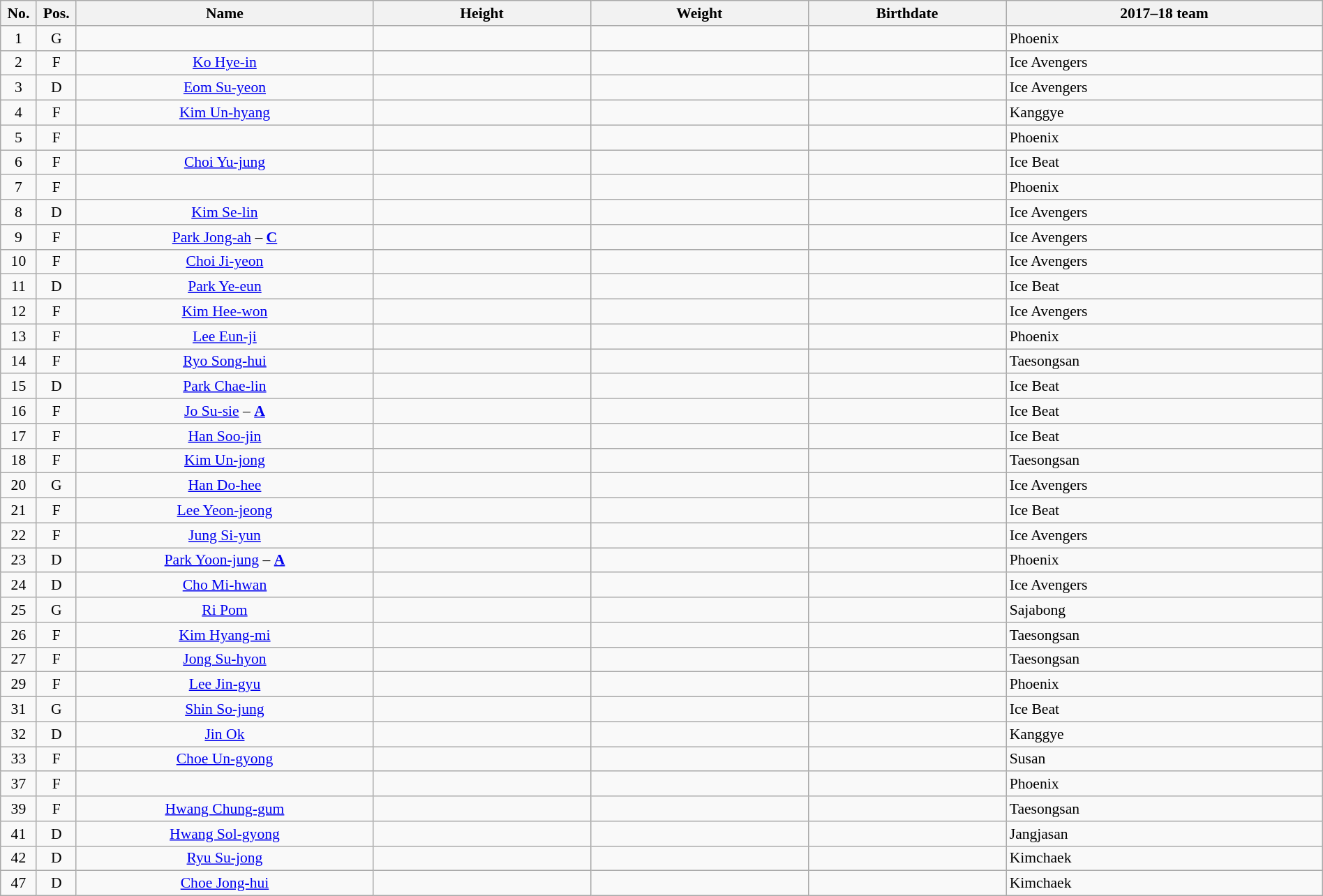<table width="100%" class="wikitable sortable" style="font-size: 90%; text-align: center;">
<tr>
<th style="width: 1%;">No.</th>
<th style="width: 1%;">Pos.</th>
<th style="width:15%;">Name</th>
<th style="width:11%;">Height</th>
<th style="width:11%;">Weight</th>
<th style="width:10%;">Birthdate</th>
<th style="width:16%;">2017–18 team</th>
</tr>
<tr>
<td>1</td>
<td>G</td>
<td></td>
<td></td>
<td></td>
<td style="text-align:right;"></td>
<td style="text-align:left;"> Phoenix</td>
</tr>
<tr>
<td>2</td>
<td>F</td>
<td><a href='#'>Ko Hye-in</a></td>
<td></td>
<td></td>
<td style="text-align:right;"></td>
<td style="text-align:left;"> Ice Avengers</td>
</tr>
<tr>
<td>3</td>
<td>D</td>
<td><a href='#'>Eom Su-yeon</a></td>
<td></td>
<td></td>
<td style="text-align:right;"></td>
<td style="text-align:left;"> Ice Avengers</td>
</tr>
<tr>
<td>4</td>
<td>F</td>
<td><a href='#'>Kim Un-hyang</a></td>
<td></td>
<td></td>
<td style="text-align:right;"></td>
<td style="text-align:left;"> Kanggye</td>
</tr>
<tr>
<td>5</td>
<td>F</td>
<td></td>
<td></td>
<td></td>
<td style="text-align:right;"></td>
<td style="text-align:left;"> Phoenix</td>
</tr>
<tr>
<td>6</td>
<td>F</td>
<td><a href='#'>Choi Yu-jung</a></td>
<td></td>
<td></td>
<td style="text-align:right;"></td>
<td style="text-align:left;"> Ice Beat</td>
</tr>
<tr>
<td>7</td>
<td>F</td>
<td></td>
<td></td>
<td></td>
<td style="text-align:right;"></td>
<td style="text-align:left;"> Phoenix</td>
</tr>
<tr>
<td>8</td>
<td>D</td>
<td><a href='#'>Kim Se-lin</a></td>
<td></td>
<td></td>
<td style="text-align:right;"></td>
<td style="text-align:left;"> Ice Avengers</td>
</tr>
<tr>
<td>9</td>
<td>F</td>
<td><a href='#'>Park Jong-ah</a> – <strong><a href='#'>C</a></strong></td>
<td></td>
<td></td>
<td style="text-align:right;"></td>
<td style="text-align:left;"> Ice Avengers</td>
</tr>
<tr>
<td>10</td>
<td>F</td>
<td><a href='#'>Choi Ji-yeon</a></td>
<td></td>
<td></td>
<td style="text-align:right;"></td>
<td style="text-align:left;"> Ice Avengers</td>
</tr>
<tr>
<td>11</td>
<td>D</td>
<td><a href='#'>Park Ye-eun</a></td>
<td></td>
<td></td>
<td style="text-align:right;"></td>
<td style="text-align:left;"> Ice Beat</td>
</tr>
<tr>
<td>12</td>
<td>F</td>
<td><a href='#'>Kim Hee-won</a></td>
<td></td>
<td></td>
<td style="text-align:right;"></td>
<td style="text-align:left;"> Ice Avengers</td>
</tr>
<tr>
<td>13</td>
<td>F</td>
<td><a href='#'>Lee Eun-ji</a></td>
<td></td>
<td></td>
<td style="text-align:right;"></td>
<td style="text-align:left;"> Phoenix</td>
</tr>
<tr>
<td>14</td>
<td>F</td>
<td><a href='#'>Ryo Song-hui</a></td>
<td></td>
<td></td>
<td style="text-align:right;"></td>
<td style="text-align:left;"> Taesongsan</td>
</tr>
<tr>
<td>15</td>
<td>D</td>
<td><a href='#'>Park Chae-lin</a></td>
<td></td>
<td></td>
<td style="text-align:right;"></td>
<td style="text-align:left;"> Ice Beat</td>
</tr>
<tr>
<td>16</td>
<td>F</td>
<td><a href='#'>Jo Su-sie</a> – <strong><a href='#'>A</a></strong></td>
<td></td>
<td></td>
<td style="text-align:right;"></td>
<td style="text-align:left;"> Ice Beat</td>
</tr>
<tr>
<td>17</td>
<td>F</td>
<td><a href='#'>Han Soo-jin</a></td>
<td></td>
<td></td>
<td style="text-align:right;"></td>
<td style="text-align:left;"> Ice Beat</td>
</tr>
<tr>
<td>18</td>
<td>F</td>
<td><a href='#'>Kim Un-jong</a></td>
<td></td>
<td></td>
<td style="text-align:right;"></td>
<td style="text-align:left;"> Taesongsan</td>
</tr>
<tr>
<td>20</td>
<td>G</td>
<td><a href='#'>Han Do-hee</a></td>
<td></td>
<td></td>
<td style="text-align:right;"></td>
<td style="text-align:left;"> Ice Avengers</td>
</tr>
<tr>
<td>21</td>
<td>F</td>
<td><a href='#'>Lee Yeon-jeong</a></td>
<td></td>
<td></td>
<td style="text-align:right;"></td>
<td style="text-align:left;"> Ice Beat</td>
</tr>
<tr>
<td>22</td>
<td>F</td>
<td><a href='#'>Jung Si-yun</a></td>
<td></td>
<td></td>
<td style="text-align:right;"></td>
<td style="text-align:left;"> Ice Avengers</td>
</tr>
<tr>
<td>23</td>
<td>D</td>
<td><a href='#'>Park Yoon-jung</a> – <strong><a href='#'>A</a></strong></td>
<td></td>
<td></td>
<td style="text-align:right;"></td>
<td style="text-align:left;"> Phoenix</td>
</tr>
<tr>
<td>24</td>
<td>D</td>
<td><a href='#'>Cho Mi-hwan</a></td>
<td></td>
<td></td>
<td style="text-align:right;"></td>
<td style="text-align:left;"> Ice Avengers</td>
</tr>
<tr>
<td>25</td>
<td>G</td>
<td><a href='#'>Ri Pom</a></td>
<td></td>
<td></td>
<td style="text-align:right;"></td>
<td style="text-align:left;"> Sajabong</td>
</tr>
<tr>
<td>26</td>
<td>F</td>
<td><a href='#'>Kim Hyang-mi</a></td>
<td></td>
<td></td>
<td style="text-align:right;"></td>
<td style="text-align:left;"> Taesongsan</td>
</tr>
<tr>
<td>27</td>
<td>F</td>
<td><a href='#'>Jong Su-hyon</a></td>
<td></td>
<td></td>
<td style="text-align:right;"></td>
<td style="text-align:left;"> Taesongsan</td>
</tr>
<tr>
<td>29</td>
<td>F</td>
<td><a href='#'>Lee Jin-gyu</a></td>
<td></td>
<td></td>
<td style="text-align:right;"></td>
<td style="text-align:left;"> Phoenix</td>
</tr>
<tr>
<td>31</td>
<td>G</td>
<td><a href='#'>Shin So-jung</a></td>
<td></td>
<td></td>
<td style="text-align:right;"></td>
<td style="text-align:left;"> Ice Beat</td>
</tr>
<tr>
<td>32</td>
<td>D</td>
<td><a href='#'>Jin Ok</a></td>
<td></td>
<td></td>
<td style="text-align:right;"></td>
<td style="text-align:left;"> Kanggye</td>
</tr>
<tr>
<td>33</td>
<td>F</td>
<td><a href='#'>Choe Un-gyong</a></td>
<td></td>
<td></td>
<td style="text-align:right;"></td>
<td style="text-align:left;"> Susan</td>
</tr>
<tr>
<td>37</td>
<td>F</td>
<td></td>
<td></td>
<td></td>
<td style="text-align:right;"></td>
<td style="text-align:left;"> Phoenix</td>
</tr>
<tr>
<td>39</td>
<td>F</td>
<td><a href='#'>Hwang Chung-gum</a></td>
<td></td>
<td></td>
<td style="text-align:right;"></td>
<td style="text-align:left;"> Taesongsan</td>
</tr>
<tr>
<td>41</td>
<td>D</td>
<td><a href='#'>Hwang Sol-gyong</a></td>
<td></td>
<td></td>
<td style="text-align:right;"></td>
<td style="text-align:left;"> Jangjasan</td>
</tr>
<tr>
<td>42</td>
<td>D</td>
<td><a href='#'>Ryu Su-jong</a></td>
<td></td>
<td></td>
<td style="text-align:right;"></td>
<td style="text-align:left;"> Kimchaek</td>
</tr>
<tr>
<td>47</td>
<td>D</td>
<td><a href='#'>Choe Jong-hui</a></td>
<td></td>
<td></td>
<td style="text-align:right;"></td>
<td style="text-align:left;"> Kimchaek</td>
</tr>
</table>
